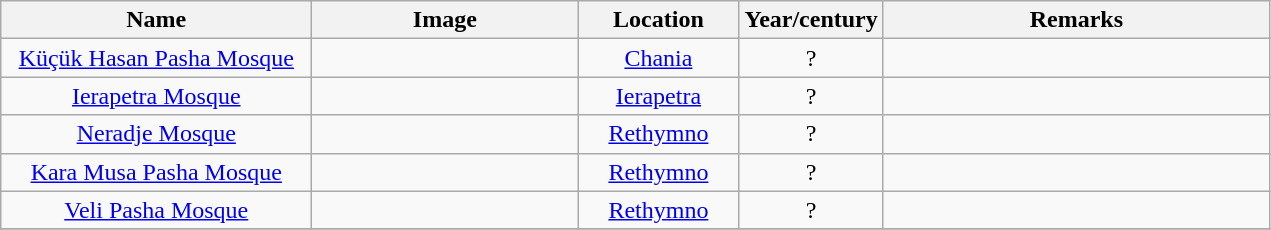<table class="wikitable sortable" style="text-align:center">
<tr>
<th align=left width=200px>Name</th>
<th align=center width=170px class=unsortable>Image</th>
<th align=left width=100px>Location</th>
<th align=left width=050px>Year/century</th>
<th align=left width=250px class=unsortable>Remarks</th>
</tr>
<tr>
<td><a href='#'>Küçük Hasan Pasha Mosque</a></td>
<td></td>
<td><a href='#'>Chania</a></td>
<td>?</td>
<td></td>
</tr>
<tr>
<td><a href='#'>Ierapetra Mosque</a></td>
<td></td>
<td><a href='#'>Ierapetra</a></td>
<td>?</td>
<td></td>
</tr>
<tr>
<td><a href='#'>Neradje Mosque</a></td>
<td></td>
<td><a href='#'>Rethymno</a></td>
<td>?</td>
<td></td>
</tr>
<tr>
<td><a href='#'>Kara Musa Pasha Mosque</a></td>
<td></td>
<td><a href='#'>Rethymno</a></td>
<td>?</td>
<td></td>
</tr>
<tr>
<td><a href='#'>Veli Pasha Mosque</a></td>
<td></td>
<td><a href='#'>Rethymno</a></td>
<td>?</td>
<td></td>
</tr>
<tr>
</tr>
</table>
